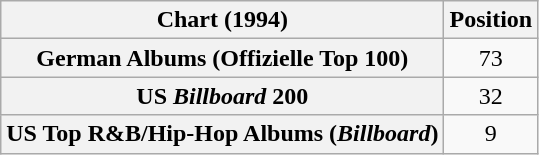<table class="wikitable plainrowheaders sortable" style="text-align:center;">
<tr>
<th scope="col">Chart (1994)</th>
<th scope="col">Position</th>
</tr>
<tr>
<th scope="row">German Albums (Offizielle Top 100)</th>
<td>73</td>
</tr>
<tr>
<th scope="row">US <em>Billboard</em> 200</th>
<td>32</td>
</tr>
<tr>
<th scope="row">US Top R&B/Hip-Hop Albums (<em>Billboard</em>)</th>
<td>9</td>
</tr>
</table>
